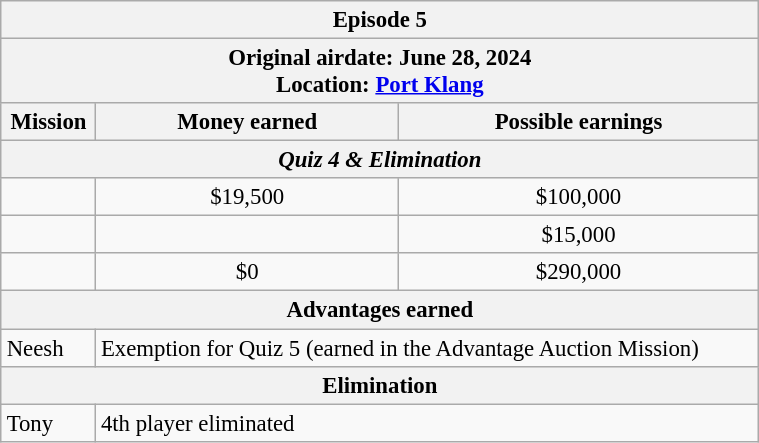<table class="wikitable" style="font-size: 95%; margin: 10px" align="right" width="40%">
<tr>
<th colspan=3>Episode 5</th>
</tr>
<tr>
<th colspan=3>Original airdate: June 28, 2024<br>Location: <a href='#'>Port Klang</a></th>
</tr>
<tr>
<th>Mission</th>
<th>Money earned</th>
<th>Possible earnings</th>
</tr>
<tr>
<th colspan=3><em>Quiz 4 & Elimination</em></th>
</tr>
<tr>
<td></td>
<td align="center">$19,500</td>
<td align="center">$100,000</td>
</tr>
<tr>
<td></td>
<td align="center"></td>
<td align="center">$15,000</td>
</tr>
<tr>
<td><strong></strong></td>
<td align="center">$0</td>
<td align="center">$290,000</td>
</tr>
<tr>
<th colspan=3>Advantages earned</th>
</tr>
<tr>
<td>Neesh</td>
<td colspan=2>Exemption for Quiz 5 (earned in the Advantage Auction Mission)</td>
</tr>
<tr>
<th colspan=3>Elimination</th>
</tr>
<tr>
<td>Tony</td>
<td colspan=2>4th player eliminated</td>
</tr>
</table>
